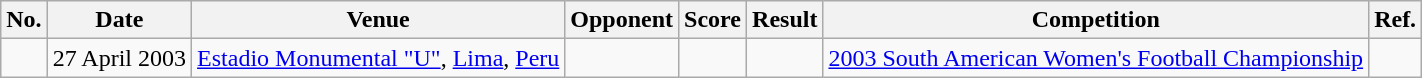<table class="wikitable">
<tr>
<th>No.</th>
<th>Date</th>
<th>Venue</th>
<th>Opponent</th>
<th>Score</th>
<th>Result</th>
<th>Competition</th>
<th>Ref.</th>
</tr>
<tr>
<td></td>
<td>27 April 2003</td>
<td><a href='#'>Estadio Monumental "U"</a>, <a href='#'>Lima</a>, <a href='#'>Peru</a></td>
<td></td>
<td></td>
<td></td>
<td><a href='#'>2003 South American Women's Football Championship</a></td>
<td></td>
</tr>
</table>
